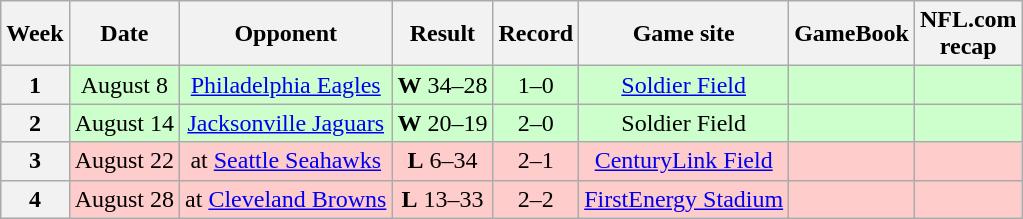<table class="wikitable" style="align=center">
<tr>
<th>Week</th>
<th>Date</th>
<th>Opponent</th>
<th>Result</th>
<th>Record</th>
<th>Game site</th>
<th>GameBook</th>
<th>NFL.com<br>recap</th>
</tr>
<tr style="background:#cfc; text-align:center;">
<th>1</th>
<td>August 8</td>
<td><a href='#'>Philadelphia Eagles</a></td>
<td><strong>W</strong> 34–28</td>
<td>1–0</td>
<td><a href='#'>Soldier Field</a></td>
<td></td>
<td></td>
</tr>
<tr style="background:#cfc; text-align:center;">
<th>2</th>
<td>August 14</td>
<td><a href='#'>Jacksonville Jaguars</a></td>
<td><strong>W</strong> 20–19</td>
<td>2–0</td>
<td>Soldier Field</td>
<td></td>
<td></td>
</tr>
<tr style="background:#fcc; text-align:center;">
<th>3</th>
<td>August 22</td>
<td>at <a href='#'>Seattle Seahawks</a></td>
<td><strong>L</strong> 6–34</td>
<td>2–1</td>
<td><a href='#'>CenturyLink Field</a></td>
<td></td>
<td></td>
</tr>
<tr style="background:#fcc; text-align:center;">
<th>4</th>
<td>August 28</td>
<td>at <a href='#'>Cleveland Browns</a></td>
<td><strong>L</strong> 13–33</td>
<td>2–2</td>
<td><a href='#'>FirstEnergy Stadium</a></td>
<td></td>
<td></td>
</tr>
</table>
